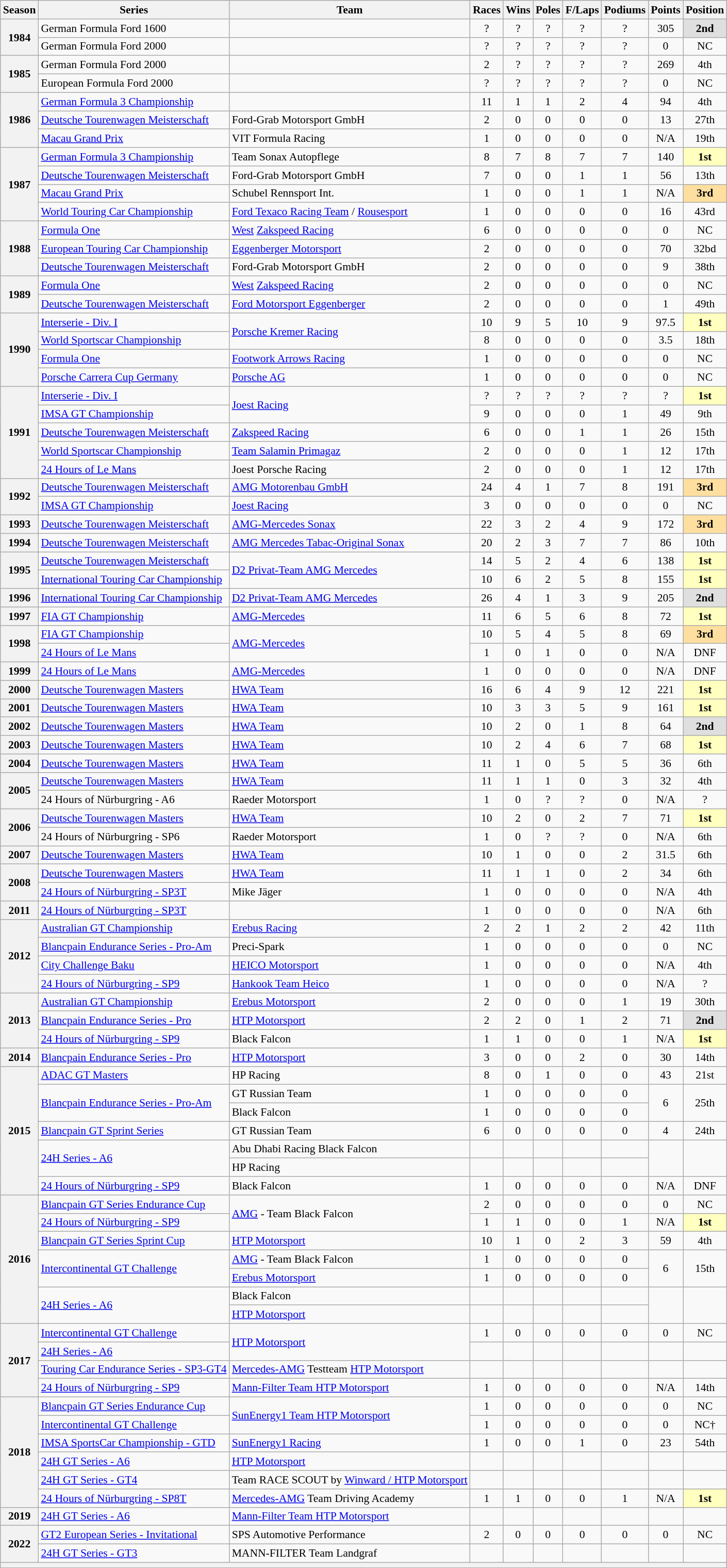<table class="wikitable" style="font-size: 90%; text-align:center">
<tr>
<th>Season</th>
<th>Series</th>
<th>Team</th>
<th>Races</th>
<th>Wins</th>
<th>Poles</th>
<th>F/Laps</th>
<th>Podiums</th>
<th>Points</th>
<th>Position</th>
</tr>
<tr>
<th rowspan=2>1984</th>
<td align=left>German Formula Ford 1600</td>
<td align=left></td>
<td>?</td>
<td>?</td>
<td>?</td>
<td>?</td>
<td>?</td>
<td>305</td>
<td style="background:#DFDFDF"><strong>2nd</strong></td>
</tr>
<tr>
<td align=left>German Formula Ford 2000</td>
<td align=left></td>
<td>?</td>
<td>?</td>
<td>?</td>
<td>?</td>
<td>?</td>
<td>0</td>
<td>NC</td>
</tr>
<tr>
<th rowspan=2>1985</th>
<td align=left>German Formula Ford 2000</td>
<td align=left></td>
<td>2</td>
<td>?</td>
<td>?</td>
<td>?</td>
<td>?</td>
<td>269</td>
<td>4th</td>
</tr>
<tr>
<td align=left>European Formula Ford 2000</td>
<td align=left></td>
<td>?</td>
<td>?</td>
<td>?</td>
<td>?</td>
<td>?</td>
<td>0</td>
<td>NC</td>
</tr>
<tr>
<th rowspan=3>1986</th>
<td align=left><a href='#'>German Formula 3 Championship</a></td>
<td align=left></td>
<td>11</td>
<td>1</td>
<td>1</td>
<td>2</td>
<td>4</td>
<td>94</td>
<td>4th</td>
</tr>
<tr>
<td align=left><a href='#'>Deutsche Tourenwagen Meisterschaft</a></td>
<td align=left>Ford-Grab Motorsport GmbH</td>
<td>2</td>
<td>0</td>
<td>0</td>
<td>0</td>
<td>0</td>
<td>13</td>
<td>27th</td>
</tr>
<tr>
<td align=left><a href='#'>Macau Grand Prix</a></td>
<td align=left>VIT Formula Racing</td>
<td>1</td>
<td>0</td>
<td>0</td>
<td>0</td>
<td>0</td>
<td>N/A</td>
<td>19th</td>
</tr>
<tr>
<th rowspan=4>1987</th>
<td align=left><a href='#'>German Formula 3 Championship</a></td>
<td align=left>Team Sonax Autopflege</td>
<td>8</td>
<td>7</td>
<td>8</td>
<td>7</td>
<td>7</td>
<td>140</td>
<td style="background:#FFFFBF"><strong>1st</strong></td>
</tr>
<tr>
<td align=left><a href='#'>Deutsche Tourenwagen Meisterschaft</a></td>
<td align=left>Ford-Grab Motorsport GmbH</td>
<td>7</td>
<td>0</td>
<td>0</td>
<td>1</td>
<td>1</td>
<td>56</td>
<td>13th</td>
</tr>
<tr>
<td align=left><a href='#'>Macau Grand Prix</a></td>
<td align=left>Schubel Rennsport Int.</td>
<td>1</td>
<td>0</td>
<td>0</td>
<td>1</td>
<td>1</td>
<td>N/A</td>
<td style="background:#FFDF9F"><strong>3rd</strong></td>
</tr>
<tr>
<td align=left><a href='#'>World Touring Car Championship</a></td>
<td align=left><a href='#'>Ford Texaco Racing Team</a> / <a href='#'>Rousesport</a></td>
<td>1</td>
<td>0</td>
<td>0</td>
<td>0</td>
<td>0</td>
<td>16</td>
<td>43rd</td>
</tr>
<tr>
<th rowspan=3>1988</th>
<td align=left><a href='#'>Formula One</a></td>
<td align=left><a href='#'>West</a> <a href='#'>Zakspeed Racing</a></td>
<td>6</td>
<td>0</td>
<td>0</td>
<td>0</td>
<td>0</td>
<td>0</td>
<td>NC</td>
</tr>
<tr>
<td align=left><a href='#'>European Touring Car Championship</a></td>
<td align=left><a href='#'>Eggenberger Motorsport</a></td>
<td>2</td>
<td>0</td>
<td>0</td>
<td>0</td>
<td>0</td>
<td>70</td>
<td>32bd</td>
</tr>
<tr>
<td align=left><a href='#'>Deutsche Tourenwagen Meisterschaft</a></td>
<td align=left>Ford-Grab Motorsport GmbH</td>
<td>2</td>
<td>0</td>
<td>0</td>
<td>0</td>
<td>0</td>
<td>9</td>
<td>38th</td>
</tr>
<tr>
<th rowspan=2>1989</th>
<td align=left><a href='#'>Formula One</a></td>
<td align=left><a href='#'>West</a> <a href='#'>Zakspeed Racing</a></td>
<td>2</td>
<td>0</td>
<td>0</td>
<td>0</td>
<td>0</td>
<td>0</td>
<td>NC</td>
</tr>
<tr>
<td align=left><a href='#'>Deutsche Tourenwagen Meisterschaft</a></td>
<td align=left><a href='#'>Ford Motorsport Eggenberger</a></td>
<td>2</td>
<td>0</td>
<td>0</td>
<td>0</td>
<td>0</td>
<td>1</td>
<td>49th</td>
</tr>
<tr>
<th rowspan=4>1990</th>
<td align=left><a href='#'>Interserie - Div. I</a></td>
<td rowspan="2" style="text-align:left"><a href='#'>Porsche Kremer Racing</a></td>
<td>10</td>
<td>9</td>
<td>5</td>
<td>10</td>
<td>9</td>
<td>97.5</td>
<td style="background:#FFFFBF"><strong>1st</strong></td>
</tr>
<tr>
<td align=left><a href='#'>World Sportscar Championship</a></td>
<td>8</td>
<td>0</td>
<td>0</td>
<td>0</td>
<td>0</td>
<td>3.5</td>
<td>18th</td>
</tr>
<tr>
<td align=left><a href='#'>Formula One</a></td>
<td align=left><a href='#'>Footwork Arrows Racing</a></td>
<td>1</td>
<td>0</td>
<td>0</td>
<td>0</td>
<td>0</td>
<td>0</td>
<td>NC</td>
</tr>
<tr>
<td align=left><a href='#'>Porsche Carrera Cup Germany</a></td>
<td align=left><a href='#'>Porsche AG</a></td>
<td>1</td>
<td>0</td>
<td>0</td>
<td>0</td>
<td>0</td>
<td>0</td>
<td>NC</td>
</tr>
<tr>
<th rowspan=5>1991</th>
<td align=left><a href='#'>Interserie - Div. I</a></td>
<td rowspan="2" style="text-align:left"><a href='#'>Joest Racing</a></td>
<td>?</td>
<td>?</td>
<td>?</td>
<td>?</td>
<td>?</td>
<td>?</td>
<td style="background:#FFFFBF"><strong>1st</strong></td>
</tr>
<tr>
<td align=left><a href='#'>IMSA GT Championship</a></td>
<td>9</td>
<td>0</td>
<td>0</td>
<td>0</td>
<td>1</td>
<td>49</td>
<td>9th</td>
</tr>
<tr>
<td align=left><a href='#'>Deutsche Tourenwagen Meisterschaft</a></td>
<td align=left><a href='#'>Zakspeed Racing</a></td>
<td>6</td>
<td>0</td>
<td>0</td>
<td>1</td>
<td>1</td>
<td>26</td>
<td>15th</td>
</tr>
<tr>
<td align=left><a href='#'>World Sportscar Championship</a></td>
<td align=left><a href='#'>Team Salamin Primagaz</a></td>
<td>2</td>
<td>0</td>
<td>0</td>
<td>0</td>
<td>1</td>
<td>12</td>
<td>17th</td>
</tr>
<tr>
<td align=left><a href='#'>24 Hours of Le Mans</a></td>
<td align=left>Joest Porsche Racing</td>
<td>2</td>
<td>0</td>
<td>0</td>
<td>0</td>
<td>1</td>
<td>12</td>
<td>17th</td>
</tr>
<tr>
<th rowspan=2>1992</th>
<td align=left><a href='#'>Deutsche Tourenwagen Meisterschaft</a></td>
<td align=left><a href='#'>AMG Motorenbau GmbH</a></td>
<td>24</td>
<td>4</td>
<td>1</td>
<td>7</td>
<td>8</td>
<td>191</td>
<td style="background:#FFDF9F"><strong>3rd</strong></td>
</tr>
<tr>
<td align=left><a href='#'>IMSA GT Championship</a></td>
<td align=left><a href='#'>Joest Racing</a></td>
<td>3</td>
<td>0</td>
<td>0</td>
<td>0</td>
<td>0</td>
<td>0</td>
<td>NC</td>
</tr>
<tr>
<th>1993</th>
<td align=left><a href='#'>Deutsche Tourenwagen Meisterschaft</a></td>
<td align=left><a href='#'>AMG-Mercedes Sonax</a></td>
<td>22</td>
<td>3</td>
<td>2</td>
<td>4</td>
<td>9</td>
<td>172</td>
<td style="background:#FFDF9F"><strong>3rd</strong></td>
</tr>
<tr>
<th>1994</th>
<td align=left><a href='#'>Deutsche Tourenwagen Meisterschaft</a></td>
<td align=left><a href='#'>AMG Mercedes Tabac-Original Sonax</a></td>
<td>20</td>
<td>2</td>
<td>3</td>
<td>7</td>
<td>7</td>
<td>86</td>
<td>10th</td>
</tr>
<tr>
<th rowspan=2>1995</th>
<td align=left><a href='#'>Deutsche Tourenwagen Meisterschaft</a></td>
<td rowspan="2" style="text-align:left"><a href='#'>D2 Privat-Team AMG Mercedes</a></td>
<td>14</td>
<td>5</td>
<td>2</td>
<td>4</td>
<td>6</td>
<td>138</td>
<td style="background:#FFFFBF"><strong>1st</strong></td>
</tr>
<tr>
<td align=left><a href='#'>International Touring Car Championship</a></td>
<td>10</td>
<td>6</td>
<td>2</td>
<td>5</td>
<td>8</td>
<td>155</td>
<td style="background:#FFFFBF"><strong>1st</strong></td>
</tr>
<tr>
<th>1996</th>
<td align=left><a href='#'>International Touring Car Championship</a></td>
<td align=left><a href='#'>D2 Privat-Team AMG Mercedes</a></td>
<td>26</td>
<td>4</td>
<td>1</td>
<td>3</td>
<td>9</td>
<td>205</td>
<td style="background:#DFDFDF"><strong>2nd</strong></td>
</tr>
<tr>
<th>1997</th>
<td align=left><a href='#'>FIA GT Championship</a></td>
<td align=left><a href='#'>AMG-Mercedes</a></td>
<td>11</td>
<td>6</td>
<td>5</td>
<td>6</td>
<td>8</td>
<td>72</td>
<td style="background:#FFFFBF"><strong>1st</strong></td>
</tr>
<tr>
<th rowspan=2>1998</th>
<td align=left><a href='#'>FIA GT Championship</a></td>
<td rowspan="2" style="text-align:left"><a href='#'>AMG-Mercedes</a></td>
<td>10</td>
<td>5</td>
<td>4</td>
<td>5</td>
<td>8</td>
<td>69</td>
<td style="background:#FFDF9F"><strong>3rd</strong></td>
</tr>
<tr>
<td align=left><a href='#'>24 Hours of Le Mans</a></td>
<td>1</td>
<td>0</td>
<td>1</td>
<td>0</td>
<td>0</td>
<td>N/A</td>
<td>DNF</td>
</tr>
<tr>
<th>1999</th>
<td align=left><a href='#'>24 Hours of Le Mans</a></td>
<td align=left><a href='#'>AMG-Mercedes</a></td>
<td>1</td>
<td>0</td>
<td>0</td>
<td>0</td>
<td>0</td>
<td>N/A</td>
<td>DNF</td>
</tr>
<tr>
<th>2000</th>
<td align=left><a href='#'>Deutsche Tourenwagen Masters</a></td>
<td align=left><a href='#'>HWA Team</a></td>
<td>16</td>
<td>6</td>
<td>4</td>
<td>9</td>
<td>12</td>
<td>221</td>
<td style="background:#FFFFBF"><strong>1st</strong></td>
</tr>
<tr>
<th>2001</th>
<td align=left><a href='#'>Deutsche Tourenwagen Masters</a></td>
<td align=left><a href='#'>HWA Team</a></td>
<td>10</td>
<td>3</td>
<td>3</td>
<td>5</td>
<td>9</td>
<td>161</td>
<td style="background:#FFFFBF"><strong>1st</strong></td>
</tr>
<tr>
<th>2002</th>
<td align=left><a href='#'>Deutsche Tourenwagen Masters</a></td>
<td align=left><a href='#'>HWA Team</a></td>
<td>10</td>
<td>2</td>
<td>0</td>
<td>1</td>
<td>8</td>
<td>64</td>
<td style="background:#DFDFDF"><strong>2nd</strong></td>
</tr>
<tr>
<th>2003</th>
<td align=left><a href='#'>Deutsche Tourenwagen Masters</a></td>
<td align=left><a href='#'>HWA Team</a></td>
<td>10</td>
<td>2</td>
<td>4</td>
<td>6</td>
<td>7</td>
<td>68</td>
<td style="background:#FFFFBF"><strong>1st</strong></td>
</tr>
<tr>
<th>2004</th>
<td align=left><a href='#'>Deutsche Tourenwagen Masters</a></td>
<td align=left><a href='#'>HWA Team</a></td>
<td>11</td>
<td>1</td>
<td>0</td>
<td>5</td>
<td>5</td>
<td>36</td>
<td>6th</td>
</tr>
<tr>
<th rowspan="2">2005</th>
<td align=left><a href='#'>Deutsche Tourenwagen Masters</a></td>
<td align=left><a href='#'>HWA Team</a></td>
<td>11</td>
<td>1</td>
<td>1</td>
<td>0</td>
<td>3</td>
<td>32</td>
<td>4th</td>
</tr>
<tr>
<td align=left>24 Hours of Nürburgring - A6</td>
<td align=left>Raeder Motorsport</td>
<td>1</td>
<td>0</td>
<td>?</td>
<td>?</td>
<td>0</td>
<td>N/A</td>
<td>?</td>
</tr>
<tr>
<th rowspan="2">2006</th>
<td align="left"><a href='#'>Deutsche Tourenwagen Masters</a></td>
<td align="left"><a href='#'>HWA Team</a></td>
<td>10</td>
<td>2</td>
<td>0</td>
<td>2</td>
<td>7</td>
<td>71</td>
<td style="background:#FFFFBF"><strong>1st</strong></td>
</tr>
<tr>
<td align=left>24 Hours of Nürburgring - SP6</td>
<td align=left>Raeder Motorsport</td>
<td>1</td>
<td>0</td>
<td>?</td>
<td>?</td>
<td>0</td>
<td>N/A</td>
<td>6th</td>
</tr>
<tr>
<th>2007</th>
<td align=left><a href='#'>Deutsche Tourenwagen Masters</a></td>
<td align=left><a href='#'>HWA Team</a></td>
<td>10</td>
<td>1</td>
<td>0</td>
<td>0</td>
<td>2</td>
<td>31.5</td>
<td>6th</td>
</tr>
<tr>
<th rowspan="2">2008</th>
<td align=left><a href='#'>Deutsche Tourenwagen Masters</a></td>
<td align=left><a href='#'>HWA Team</a></td>
<td>11</td>
<td>1</td>
<td>1</td>
<td>0</td>
<td>2</td>
<td>34</td>
<td>6th</td>
</tr>
<tr>
<td align=left><a href='#'>24 Hours of Nürburgring - SP3T</a></td>
<td align=left>Mike Jäger</td>
<td>1</td>
<td>0</td>
<td>0</td>
<td>0</td>
<td>0</td>
<td>N/A</td>
<td>4th</td>
</tr>
<tr>
<th>2011</th>
<td align=left><a href='#'>24 Hours of Nürburgring - SP3T</a></td>
<td></td>
<td>1</td>
<td>0</td>
<td>0</td>
<td>0</td>
<td>0</td>
<td>N/A</td>
<td>6th</td>
</tr>
<tr>
<th rowspan="4">2012</th>
<td align="left"><a href='#'>Australian GT Championship</a></td>
<td align="left"><a href='#'>Erebus Racing</a></td>
<td>2</td>
<td>2</td>
<td>1</td>
<td>2</td>
<td>2</td>
<td>42</td>
<td>11th</td>
</tr>
<tr>
<td align=left><a href='#'>Blancpain Endurance Series - Pro-Am</a></td>
<td align=left>Preci-Spark</td>
<td>1</td>
<td>0</td>
<td>0</td>
<td>0</td>
<td>0</td>
<td>0</td>
<td>NC</td>
</tr>
<tr>
<td align=left><a href='#'>City Challenge Baku</a></td>
<td align=left><a href='#'>HEICO Motorsport</a></td>
<td>1</td>
<td>0</td>
<td>0</td>
<td>0</td>
<td>0</td>
<td>N/A</td>
<td>4th</td>
</tr>
<tr>
<td align=left><a href='#'>24 Hours of Nürburgring - SP9</a></td>
<td align=left><a href='#'>Hankook Team Heico</a></td>
<td>1</td>
<td>0</td>
<td>0</td>
<td>0</td>
<td>0</td>
<td>N/A</td>
<td>?</td>
</tr>
<tr>
<th rowspan="3">2013</th>
<td align="left"><a href='#'>Australian GT Championship</a></td>
<td align="left"><a href='#'>Erebus Motorsport</a></td>
<td>2</td>
<td>0</td>
<td>0</td>
<td>0</td>
<td>1</td>
<td>19</td>
<td>30th</td>
</tr>
<tr>
<td align=left><a href='#'>Blancpain Endurance Series - Pro</a></td>
<td align=left><a href='#'>HTP Motorsport</a></td>
<td>2</td>
<td>2</td>
<td>0</td>
<td>1</td>
<td>2</td>
<td>71</td>
<td style="background:#DFDFDF"><strong>2nd</strong></td>
</tr>
<tr>
<td align=left><a href='#'>24 Hours of Nürburgring - SP9</a></td>
<td align=left>Black Falcon</td>
<td>1</td>
<td>1</td>
<td>0</td>
<td>0</td>
<td>1</td>
<td>N/A</td>
<td style="background:#FFFFBF"><strong>1st</strong></td>
</tr>
<tr>
<th>2014</th>
<td align=left><a href='#'>Blancpain Endurance Series - Pro</a></td>
<td align=left><a href='#'>HTP Motorsport</a></td>
<td>3</td>
<td>0</td>
<td>0</td>
<td>2</td>
<td>0</td>
<td>30</td>
<td>14th</td>
</tr>
<tr>
<th rowspan="7">2015</th>
<td align=left><a href='#'>ADAC GT Masters</a></td>
<td align=left>HP Racing</td>
<td>8</td>
<td>0</td>
<td>1</td>
<td>0</td>
<td>0</td>
<td>43</td>
<td>21st</td>
</tr>
<tr>
<td rowspan="2" align=left><a href='#'>Blancpain Endurance Series - Pro-Am</a></td>
<td align=left>GT Russian Team</td>
<td>1</td>
<td>0</td>
<td>0</td>
<td>0</td>
<td>0</td>
<td rowspan="2">6</td>
<td rowspan="2">25th</td>
</tr>
<tr>
<td align=left>Black Falcon</td>
<td>1</td>
<td>0</td>
<td>0</td>
<td>0</td>
<td>0</td>
</tr>
<tr>
<td align=left><a href='#'>Blancpain GT Sprint Series</a></td>
<td align=left>GT Russian Team</td>
<td>6</td>
<td>0</td>
<td>0</td>
<td>0</td>
<td>0</td>
<td>4</td>
<td>24th</td>
</tr>
<tr>
<td rowspan="2" align=left><a href='#'>24H Series - A6</a></td>
<td align=left>Abu Dhabi Racing Black Falcon</td>
<td></td>
<td></td>
<td></td>
<td></td>
<td></td>
<td rowspan="2"></td>
<td rowspan="2"></td>
</tr>
<tr>
<td align=left>HP Racing</td>
<td></td>
<td></td>
<td></td>
<td></td>
<td></td>
</tr>
<tr>
<td align=left><a href='#'>24 Hours of Nürburgring - SP9</a></td>
<td align=left>Black Falcon</td>
<td>1</td>
<td>0</td>
<td>0</td>
<td>0</td>
<td>0</td>
<td>N/A</td>
<td>DNF</td>
</tr>
<tr>
<th rowspan="7">2016</th>
<td align="left"><a href='#'>Blancpain GT Series Endurance Cup</a></td>
<td rowspan="2" align="left"><a href='#'>AMG</a> - Team Black Falcon</td>
<td>2</td>
<td>0</td>
<td>0</td>
<td>0</td>
<td>0</td>
<td>0</td>
<td>NC</td>
</tr>
<tr>
<td align=left><a href='#'>24 Hours of Nürburgring - SP9</a></td>
<td>1</td>
<td>1</td>
<td>0</td>
<td>0</td>
<td>1</td>
<td>N/A</td>
<td style="background:#FFFFBF"><strong>1st</strong></td>
</tr>
<tr>
<td align=left><a href='#'>Blancpain GT Series Sprint Cup</a></td>
<td align=left><a href='#'>HTP Motorsport</a></td>
<td>10</td>
<td>1</td>
<td>0</td>
<td>2</td>
<td>3</td>
<td>59</td>
<td>4th</td>
</tr>
<tr>
<td rowspan="2" align=left><a href='#'>Intercontinental GT Challenge</a></td>
<td align=left><a href='#'>AMG</a> - Team Black Falcon</td>
<td>1</td>
<td>0</td>
<td>0</td>
<td>0</td>
<td>0</td>
<td rowspan="2">6</td>
<td rowspan="2">15th</td>
</tr>
<tr>
<td align=left><a href='#'>Erebus Motorsport</a></td>
<td>1</td>
<td>0</td>
<td>0</td>
<td>0</td>
<td>0</td>
</tr>
<tr>
<td rowspan="2" align=left><a href='#'>24H Series - A6</a></td>
<td align=left>Black Falcon</td>
<td></td>
<td></td>
<td></td>
<td></td>
<td></td>
<td rowspan="2"></td>
<td rowspan="2"></td>
</tr>
<tr>
<td align=left><a href='#'>HTP Motorsport</a></td>
<td></td>
<td></td>
<td></td>
<td></td>
<td></td>
</tr>
<tr>
<th rowspan="4">2017</th>
<td align="left"><a href='#'>Intercontinental GT Challenge</a></td>
<td rowspan="2" align="left"><a href='#'>HTP Motorsport</a></td>
<td>1</td>
<td>0</td>
<td>0</td>
<td>0</td>
<td>0</td>
<td>0</td>
<td>NC</td>
</tr>
<tr>
<td align=left><a href='#'>24H Series - A6</a></td>
<td></td>
<td></td>
<td></td>
<td></td>
<td></td>
<td></td>
<td></td>
</tr>
<tr>
<td align=left nowrap><a href='#'>Touring Car Endurance Series - SP3-GT4</a></td>
<td align=left nowrap><a href='#'>Mercedes-AMG</a> Testteam <a href='#'>HTP Motorsport</a></td>
<td></td>
<td></td>
<td></td>
<td></td>
<td></td>
<td></td>
<td></td>
</tr>
<tr>
<td align=left><a href='#'>24 Hours of Nürburgring - SP9</a></td>
<td align=left><a href='#'>Mann-Filter Team HTP Motorsport</a></td>
<td>1</td>
<td>0</td>
<td>0</td>
<td>0</td>
<td>0</td>
<td>N/A</td>
<td>14th</td>
</tr>
<tr>
<th rowspan="6">2018</th>
<td align="left"><a href='#'>Blancpain GT Series Endurance Cup</a></td>
<td rowspan="2" align="left"><a href='#'>SunEnergy1 Team HTP Motorsport</a></td>
<td>1</td>
<td>0</td>
<td>0</td>
<td>0</td>
<td>0</td>
<td>0</td>
<td>NC</td>
</tr>
<tr>
<td align=left><a href='#'>Intercontinental GT Challenge</a></td>
<td>1</td>
<td>0</td>
<td>0</td>
<td>0</td>
<td>0</td>
<td>0</td>
<td>NC†</td>
</tr>
<tr>
<td align=left><a href='#'>IMSA SportsCar Championship - GTD</a></td>
<td align=left><a href='#'>SunEnergy1 Racing</a></td>
<td>1</td>
<td>0</td>
<td>0</td>
<td>1</td>
<td>0</td>
<td>23</td>
<td>54th</td>
</tr>
<tr>
<td align=left><a href='#'>24H GT Series - A6</a></td>
<td align=left><a href='#'>HTP Motorsport</a></td>
<td></td>
<td></td>
<td></td>
<td></td>
<td></td>
<td></td>
<td></td>
</tr>
<tr>
<td align=left><a href='#'>24H GT Series - GT4</a></td>
<td align=left nowrap>Team RACE SCOUT by <a href='#'>Winward / HTP Motorsport</a></td>
<td></td>
<td></td>
<td></td>
<td></td>
<td></td>
<td></td>
<td></td>
</tr>
<tr>
<td align=left><a href='#'>24 Hours of Nürburgring - SP8T</a></td>
<td align=left><a href='#'>Mercedes-AMG</a> Team Driving Academy</td>
<td>1</td>
<td>1</td>
<td>0</td>
<td>0</td>
<td>1</td>
<td>N/A</td>
<td style="background:#FFFFBF"><strong>1st</strong></td>
</tr>
<tr>
<th>2019</th>
<td align=left><a href='#'>24H GT Series - A6</a></td>
<td align=left><a href='#'>Mann-Filter Team HTP Motorsport</a></td>
<td></td>
<td></td>
<td></td>
<td></td>
<td></td>
<td></td>
<td></td>
</tr>
<tr>
<th rowspan="2">2022</th>
<td align="left"><a href='#'>GT2 European Series - Invitational</a></td>
<td align="left">SPS Automotive Performance</td>
<td>2</td>
<td>0</td>
<td>0</td>
<td>0</td>
<td>0</td>
<td>0</td>
<td>NC</td>
</tr>
<tr>
<td align=left><a href='#'>24H GT Series - GT3</a></td>
<td align=left>MANN-FILTER Team Landgraf</td>
<td></td>
<td></td>
<td></td>
<td></td>
<td></td>
<td></td>
<td></td>
</tr>
<tr>
<th colspan="10"></th>
</tr>
</table>
